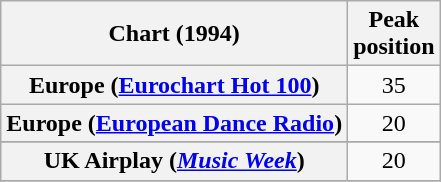<table class="wikitable sortable plainrowheaders" style="text-align:center">
<tr>
<th scope="col">Chart (1994)</th>
<th scope="col">Peak<br>position</th>
</tr>
<tr>
<th scope="row">Europe (<a href='#'>Eurochart Hot 100</a>)</th>
<td>35</td>
</tr>
<tr>
<th scope="row">Europe (<a href='#'>European Dance Radio</a>)</th>
<td>20</td>
</tr>
<tr>
</tr>
<tr>
</tr>
<tr>
</tr>
<tr>
<th scope="row">UK Airplay (<em><a href='#'>Music Week</a></em>)</th>
<td>20</td>
</tr>
<tr>
</tr>
</table>
